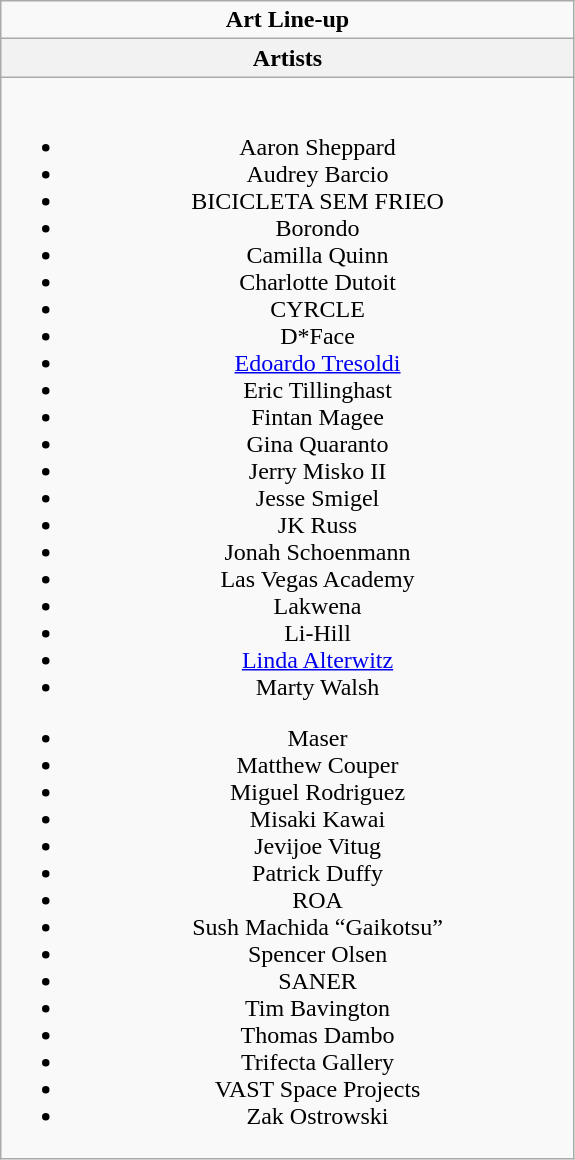<table class="wikitable">
<tr>
<td style="text-align:center;"><strong>Art Line-up</strong></td>
</tr>
<tr>
<th>Artists</th>
</tr>
<tr>
<td style="text-align:center; vertical-align:top; width:375px;"><br>
<ul><li>Aaron Sheppard</li><li>Audrey Barcio</li><li>BICICLETA SEM FRIEO</li><li>Borondo</li><li>Camilla Quinn</li><li>Charlotte Dutoit</li><li>CYRCLE</li><li>D*Face</li><li><a href='#'>Edoardo Tresoldi</a></li><li>Eric Tillinghast</li><li>Fintan Magee</li><li>Gina Quaranto</li><li>Jerry Misko II</li><li>Jesse Smigel</li><li>JK Russ</li><li>Jonah Schoenmann</li><li>Las Vegas Academy</li><li>Lakwena</li><li>Li-Hill</li><li><a href='#'>Linda Alterwitz</a></li><li>Marty Walsh</li></ul><ul><li>Maser</li><li>Matthew Couper</li><li>Miguel Rodriguez</li><li>Misaki Kawai</li><li>Jevijoe Vitug</li><li>Patrick Duffy</li><li>ROA</li><li>Sush Machida “Gaikotsu”</li><li>Spencer Olsen</li><li>SANER</li><li>Tim Bavington</li><li>Thomas Dambo</li><li>Trifecta Gallery</li><li>VAST Space Projects</li><li>Zak Ostrowski</li></ul></td>
</tr>
</table>
